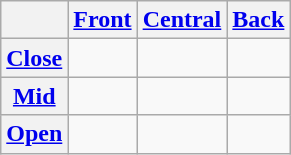<table class="wikitable" style="text-align:center">
<tr>
<th></th>
<th><a href='#'>Front</a></th>
<th><a href='#'>Central</a></th>
<th><a href='#'>Back</a></th>
</tr>
<tr align="center">
<th><a href='#'>Close</a></th>
<td> </td>
<td></td>
<td> </td>
</tr>
<tr>
<th><a href='#'>Mid</a></th>
<td> </td>
<td></td>
<td> </td>
</tr>
<tr align="center">
<th><a href='#'>Open</a></th>
<td></td>
<td> </td>
<td></td>
</tr>
</table>
